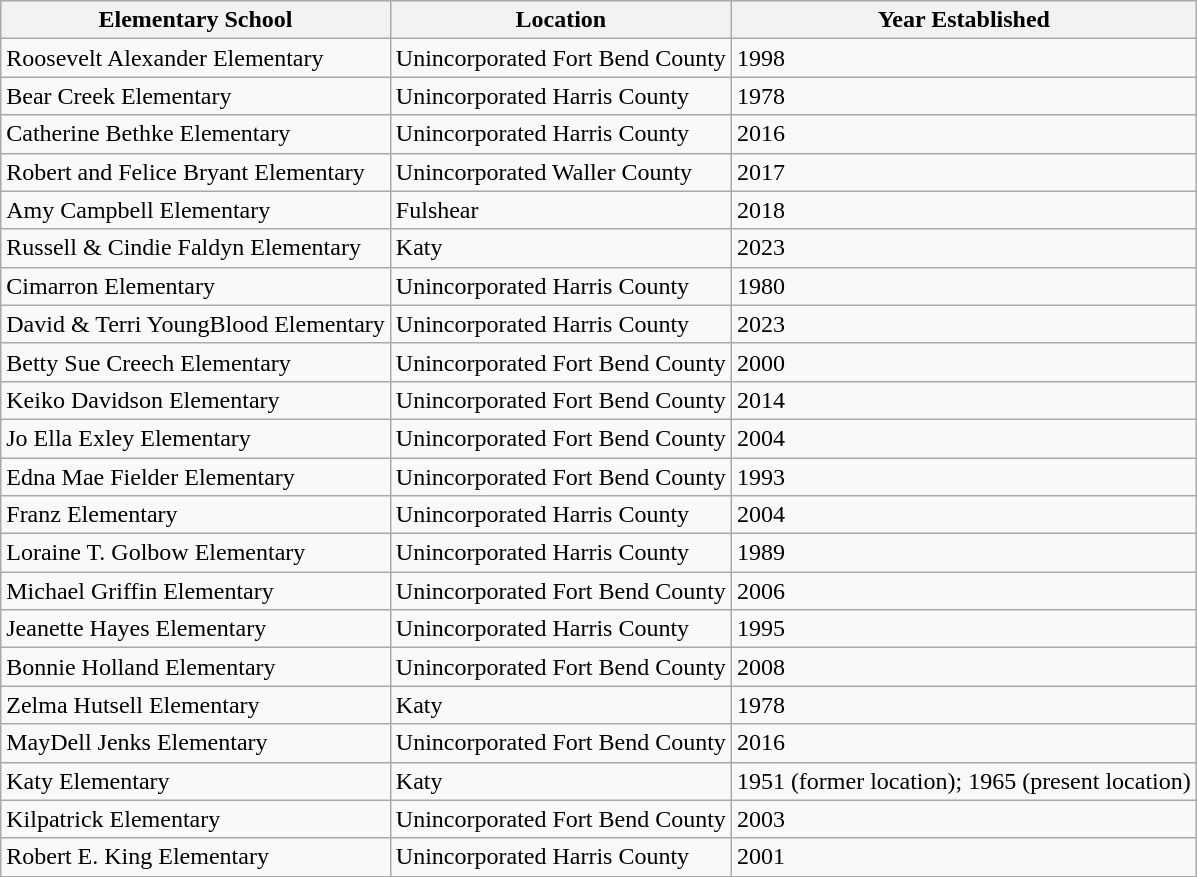<table class="wikitable sortable">
<tr>
<th>Elementary School</th>
<th>Location</th>
<th>Year Established</th>
</tr>
<tr>
<td>Roosevelt Alexander Elementary</td>
<td>Unincorporated Fort Bend County</td>
<td>1998</td>
</tr>
<tr>
<td>Bear Creek Elementary</td>
<td>Unincorporated Harris County</td>
<td>1978</td>
</tr>
<tr>
<td>Catherine Bethke Elementary</td>
<td>Unincorporated Harris County</td>
<td>2016</td>
</tr>
<tr>
<td>Robert and Felice Bryant Elementary</td>
<td>Unincorporated Waller County</td>
<td>2017</td>
</tr>
<tr>
<td>Amy Campbell Elementary</td>
<td>Fulshear</td>
<td>2018</td>
</tr>
<tr>
<td>Russell & Cindie Faldyn Elementary</td>
<td>Katy</td>
<td>2023</td>
</tr>
<tr>
<td>Cimarron Elementary</td>
<td>Unincorporated Harris County</td>
<td>1980</td>
</tr>
<tr>
<td>David & Terri YoungBlood Elementary</td>
<td>Unincorporated Harris County</td>
<td>2023</td>
</tr>
<tr>
<td>Betty Sue Creech Elementary</td>
<td>Unincorporated Fort Bend County</td>
<td>2000</td>
</tr>
<tr>
<td>Keiko Davidson Elementary</td>
<td>Unincorporated Fort Bend County</td>
<td>2014</td>
</tr>
<tr>
<td>Jo Ella Exley Elementary</td>
<td>Unincorporated Fort Bend County</td>
<td>2004</td>
</tr>
<tr>
<td>Edna Mae Fielder Elementary</td>
<td>Unincorporated Fort Bend County</td>
<td>1993</td>
</tr>
<tr>
<td>Franz Elementary</td>
<td>Unincorporated Harris County</td>
<td>2004</td>
</tr>
<tr>
<td>Loraine T. Golbow Elementary</td>
<td>Unincorporated Harris County</td>
<td>1989</td>
</tr>
<tr>
<td>Michael Griffin Elementary</td>
<td>Unincorporated Fort Bend County</td>
<td>2006</td>
</tr>
<tr>
<td>Jeanette Hayes Elementary</td>
<td>Unincorporated Harris County</td>
<td>1995</td>
</tr>
<tr>
<td>Bonnie Holland Elementary</td>
<td>Unincorporated Fort Bend County</td>
<td>2008</td>
</tr>
<tr>
<td>Zelma Hutsell Elementary</td>
<td>Katy</td>
<td>1978</td>
</tr>
<tr>
<td>MayDell Jenks Elementary</td>
<td>Unincorporated Fort Bend County</td>
<td>2016</td>
</tr>
<tr>
<td>Katy Elementary</td>
<td>Katy</td>
<td>1951 (former location); 1965 (present location)</td>
</tr>
<tr>
<td>Kilpatrick Elementary</td>
<td>Unincorporated Fort Bend County</td>
<td>2003</td>
</tr>
<tr>
<td>Robert E. King Elementary</td>
<td>Unincorporated Harris County</td>
<td>2001</td>
</tr>
</table>
